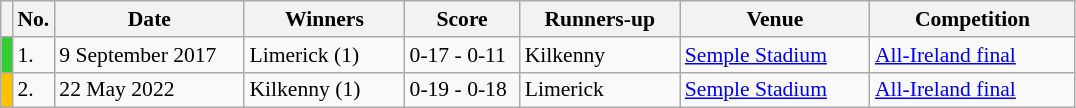<table class="wikitable" style="font-size:90%">
<tr>
<th width=1></th>
<th width=5>No.</th>
<th width=120>Date</th>
<th width=100>Winners</th>
<th width=70>Score</th>
<th width=100>Runners-up</th>
<th width=120>Venue</th>
<th width=130>Competition</th>
</tr>
<tr>
<td style="background-color:#32CD32"></td>
<td>1.</td>
<td>9 September 2017</td>
<td>Limerick (1)</td>
<td>0-17 - 0-11</td>
<td>Kilkenny</td>
<td><a href='#'>Semple Stadium</a></td>
<td><a href='#'>All-Ireland final</a></td>
</tr>
<tr>
<td style="background-color:#FFC000"></td>
<td>2.</td>
<td>22 May 2022</td>
<td>Kilkenny (1)</td>
<td>0-19 - 0-18</td>
<td>Limerick</td>
<td><a href='#'>Semple Stadium</a></td>
<td><a href='#'>All-Ireland final</a></td>
</tr>
</table>
